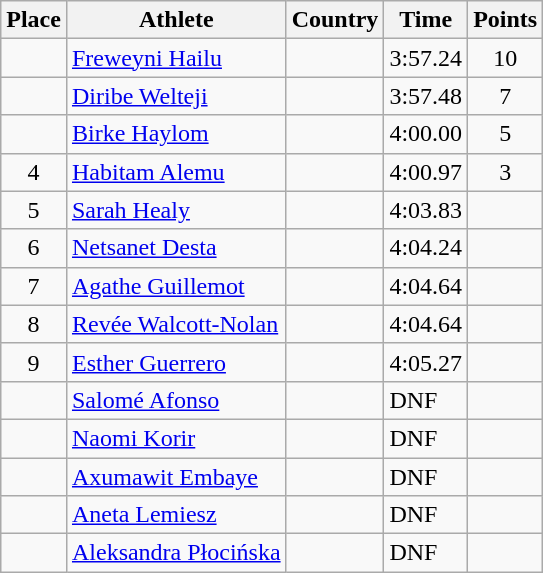<table class="wikitable">
<tr>
<th>Place</th>
<th>Athlete</th>
<th>Country</th>
<th>Time</th>
<th>Points</th>
</tr>
<tr>
<td align=center></td>
<td><a href='#'>Freweyni Hailu</a></td>
<td></td>
<td>3:57.24</td>
<td align=center>10</td>
</tr>
<tr>
<td align=center></td>
<td><a href='#'>Diribe Welteji</a></td>
<td></td>
<td>3:57.48</td>
<td align=center>7</td>
</tr>
<tr>
<td align=center></td>
<td><a href='#'>Birke Haylom</a></td>
<td></td>
<td>4:00.00</td>
<td align=center>5</td>
</tr>
<tr>
<td align=center>4</td>
<td><a href='#'>Habitam Alemu</a></td>
<td></td>
<td>4:00.97</td>
<td align=center>3</td>
</tr>
<tr>
<td align=center>5</td>
<td><a href='#'>Sarah Healy</a></td>
<td></td>
<td>4:03.83</td>
<td align=center></td>
</tr>
<tr>
<td align=center>6</td>
<td><a href='#'>Netsanet Desta</a></td>
<td></td>
<td>4:04.24</td>
<td align=center></td>
</tr>
<tr>
<td align=center>7</td>
<td><a href='#'>Agathe Guillemot</a></td>
<td></td>
<td>4:04.64</td>
<td align=center></td>
</tr>
<tr>
<td align=center>8</td>
<td><a href='#'>Revée Walcott-Nolan</a></td>
<td></td>
<td>4:04.64</td>
<td align=center></td>
</tr>
<tr>
<td align=center>9</td>
<td><a href='#'>Esther Guerrero</a></td>
<td></td>
<td>4:05.27</td>
<td align=center></td>
</tr>
<tr>
<td align=center></td>
<td><a href='#'>Salomé Afonso</a></td>
<td></td>
<td>DNF</td>
<td align=center></td>
</tr>
<tr>
<td align=center></td>
<td><a href='#'>Naomi Korir</a></td>
<td></td>
<td>DNF</td>
<td align=center></td>
</tr>
<tr>
<td align=center></td>
<td><a href='#'>Axumawit Embaye</a></td>
<td></td>
<td>DNF</td>
<td align=center></td>
</tr>
<tr>
<td align=center></td>
<td><a href='#'>Aneta Lemiesz</a></td>
<td></td>
<td>DNF</td>
<td align=center></td>
</tr>
<tr>
<td align=center></td>
<td><a href='#'>Aleksandra Płocińska</a></td>
<td></td>
<td>DNF</td>
<td align=center></td>
</tr>
</table>
